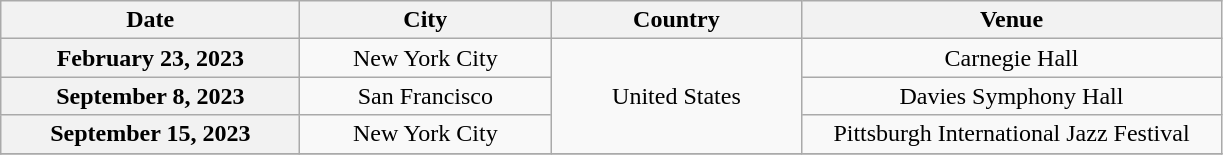<table class="wikitable plainrowheaders" style="text-align:center;">
<tr>
<th scope="col" style="width:12em;">Date</th>
<th scope="col" style="width:10em;">City</th>
<th scope="col" style="width:10em;">Country</th>
<th scope="col" style="width:17em;">Venue</th>
</tr>
<tr>
<th scope="row" style="text-align:center;">February 23, 2023</th>
<td>New York City</td>
<td rowspan="3">United States</td>
<td>Carnegie Hall</td>
</tr>
<tr>
<th scope="row" style="text-align:center;">September 8, 2023</th>
<td>San Francisco</td>
<td>Davies Symphony Hall</td>
</tr>
<tr>
<th scope="row" style="text-align:center;">September 15, 2023</th>
<td>New York City</td>
<td>Pittsburgh International Jazz Festival</td>
</tr>
<tr>
</tr>
</table>
